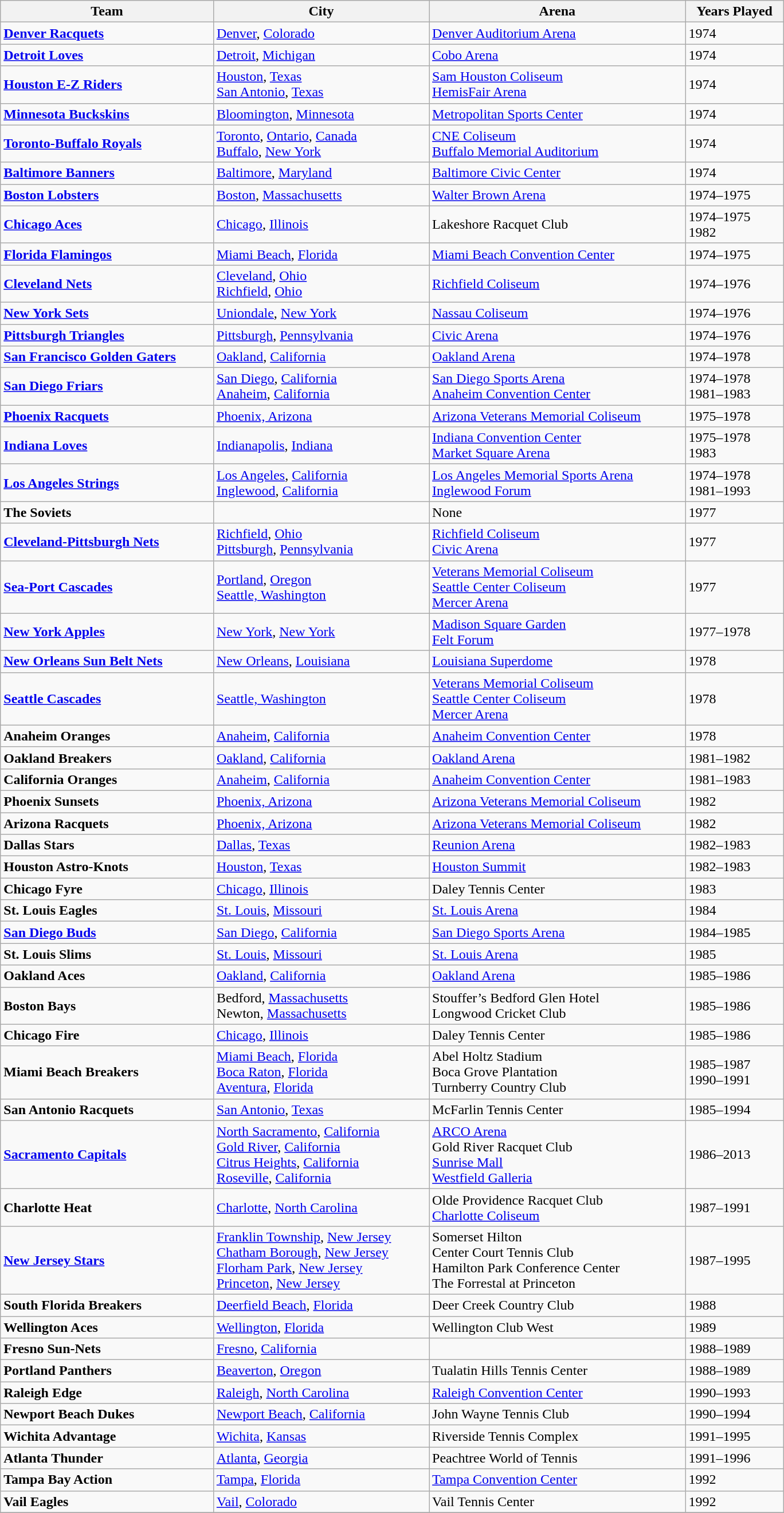<table class="wikitable" style=width:57em>
<tr>
<th>Team</th>
<th>City</th>
<th>Arena</th>
<th>Years Played</th>
</tr>
<tr>
<td><strong><a href='#'>Denver Racquets</a></strong></td>
<td><a href='#'>Denver</a>, <a href='#'>Colorado</a></td>
<td><a href='#'>Denver Auditorium Arena</a></td>
<td>1974</td>
</tr>
<tr>
<td><strong><a href='#'>Detroit Loves</a></strong></td>
<td><a href='#'>Detroit</a>, <a href='#'>Michigan</a></td>
<td><a href='#'>Cobo Arena</a></td>
<td>1974</td>
</tr>
<tr>
<td><strong><a href='#'>Houston E-Z Riders</a></strong></td>
<td><a href='#'>Houston</a>, <a href='#'>Texas</a><br><a href='#'>San Antonio</a>, <a href='#'>Texas</a></td>
<td><a href='#'>Sam Houston Coliseum</a><br><a href='#'>HemisFair Arena</a></td>
<td>1974</td>
</tr>
<tr>
<td><strong><a href='#'>Minnesota Buckskins</a></strong></td>
<td><a href='#'>Bloomington</a>, <a href='#'>Minnesota</a></td>
<td><a href='#'>Metropolitan Sports Center</a></td>
<td>1974</td>
</tr>
<tr>
<td><strong><a href='#'>Toronto-Buffalo Royals</a></strong></td>
<td><a href='#'>Toronto</a>, <a href='#'>Ontario</a>, <a href='#'>Canada</a><br><a href='#'>Buffalo</a>, <a href='#'>New York</a></td>
<td><a href='#'>CNE Coliseum</a><br><a href='#'>Buffalo Memorial Auditorium</a></td>
<td>1974</td>
</tr>
<tr>
<td><strong><a href='#'>Baltimore Banners</a></strong></td>
<td><a href='#'>Baltimore</a>, <a href='#'>Maryland</a></td>
<td><a href='#'>Baltimore Civic Center</a></td>
<td>1974</td>
</tr>
<tr>
<td><strong><a href='#'>Boston Lobsters</a></strong></td>
<td><a href='#'>Boston</a>, <a href='#'>Massachusetts</a></td>
<td><a href='#'>Walter Brown Arena</a></td>
<td>1974–1975</td>
</tr>
<tr>
<td><strong><a href='#'>Chicago Aces</a></strong></td>
<td><a href='#'>Chicago</a>, <a href='#'>Illinois</a></td>
<td>Lakeshore Racquet Club</td>
<td>1974–1975<br>1982</td>
</tr>
<tr>
<td><strong><a href='#'>Florida Flamingos</a></strong></td>
<td><a href='#'>Miami Beach</a>, <a href='#'>Florida</a></td>
<td><a href='#'>Miami Beach Convention Center</a></td>
<td>1974–1975</td>
</tr>
<tr>
<td><strong><a href='#'>Cleveland Nets</a></strong></td>
<td><a href='#'>Cleveland</a>, <a href='#'>Ohio</a><br><a href='#'>Richfield</a>, <a href='#'>Ohio</a></td>
<td><a href='#'>Richfield Coliseum</a></td>
<td>1974–1976</td>
</tr>
<tr>
<td><strong><a href='#'>New York Sets</a></strong></td>
<td><a href='#'>Uniondale</a>, <a href='#'>New York</a></td>
<td><a href='#'>Nassau Coliseum</a></td>
<td>1974–1976</td>
</tr>
<tr>
<td><strong><a href='#'>Pittsburgh Triangles</a></strong></td>
<td><a href='#'>Pittsburgh</a>, <a href='#'>Pennsylvania</a></td>
<td><a href='#'>Civic Arena</a></td>
<td>1974–1976</td>
</tr>
<tr>
<td><strong><a href='#'>San Francisco Golden Gaters</a></strong></td>
<td><a href='#'>Oakland</a>, <a href='#'>California</a></td>
<td><a href='#'>Oakland Arena</a></td>
<td>1974–1978</td>
</tr>
<tr>
<td><strong><a href='#'>San Diego Friars</a></strong></td>
<td><a href='#'>San Diego</a>, <a href='#'>California</a><br><a href='#'>Anaheim</a>, <a href='#'>California</a></td>
<td><a href='#'>San Diego Sports Arena</a><br><a href='#'>Anaheim Convention Center</a></td>
<td>1974–1978<br>1981–1983</td>
</tr>
<tr>
<td><strong><a href='#'>Phoenix Racquets</a></strong></td>
<td><a href='#'>Phoenix, Arizona</a></td>
<td><a href='#'>Arizona Veterans Memorial Coliseum</a></td>
<td>1975–1978</td>
</tr>
<tr>
<td><strong><a href='#'>Indiana Loves</a></strong></td>
<td><a href='#'>Indianapolis</a>, <a href='#'>Indiana</a></td>
<td><a href='#'>Indiana Convention Center</a><br><a href='#'>Market Square Arena</a></td>
<td>1975–1978<br>1983</td>
</tr>
<tr>
<td><strong><a href='#'>Los Angeles Strings</a></strong></td>
<td><a href='#'>Los Angeles</a>, <a href='#'>California</a><br><a href='#'>Inglewood</a>, <a href='#'>California</a></td>
<td><a href='#'>Los Angeles Memorial Sports Arena</a><br><a href='#'>Inglewood Forum</a></td>
<td>1974–1978<br>1981–1993</td>
</tr>
<tr>
<td><strong>The Soviets</strong></td>
<td></td>
<td>None</td>
<td>1977</td>
</tr>
<tr>
<td><strong><a href='#'>Cleveland-Pittsburgh Nets</a></strong></td>
<td><a href='#'>Richfield</a>, <a href='#'>Ohio</a><br><a href='#'>Pittsburgh</a>, <a href='#'>Pennsylvania</a></td>
<td><a href='#'>Richfield Coliseum</a><br><a href='#'>Civic Arena</a></td>
<td>1977</td>
</tr>
<tr>
<td><strong><a href='#'>Sea-Port Cascades</a></strong></td>
<td><a href='#'>Portland</a>, <a href='#'>Oregon</a><br><a href='#'>Seattle, Washington</a></td>
<td><a href='#'>Veterans Memorial Coliseum</a><br><a href='#'>Seattle Center Coliseum</a><br><a href='#'>Mercer Arena</a></td>
<td>1977</td>
</tr>
<tr>
<td><strong><a href='#'>New York Apples</a></strong></td>
<td><a href='#'>New York</a>, <a href='#'>New York</a></td>
<td><a href='#'>Madison Square Garden</a><br><a href='#'>Felt Forum</a></td>
<td>1977–1978</td>
</tr>
<tr>
<td><strong><a href='#'>New Orleans Sun Belt Nets</a></strong></td>
<td><a href='#'>New Orleans</a>, <a href='#'>Louisiana</a></td>
<td><a href='#'>Louisiana Superdome</a></td>
<td>1978</td>
</tr>
<tr>
<td><strong><a href='#'>Seattle Cascades</a></strong></td>
<td><a href='#'>Seattle, Washington</a></td>
<td><a href='#'>Veterans Memorial Coliseum</a><br><a href='#'>Seattle Center Coliseum</a><br><a href='#'>Mercer Arena</a></td>
<td>1978</td>
</tr>
<tr>
<td><strong>Anaheim Oranges</strong></td>
<td><a href='#'>Anaheim</a>, <a href='#'>California</a></td>
<td><a href='#'>Anaheim Convention Center</a></td>
<td>1978</td>
</tr>
<tr>
<td><strong>Oakland Breakers</strong></td>
<td><a href='#'>Oakland</a>, <a href='#'>California</a></td>
<td><a href='#'>Oakland Arena</a></td>
<td>1981–1982</td>
</tr>
<tr>
<td><strong>California Oranges</strong></td>
<td><a href='#'>Anaheim</a>, <a href='#'>California</a></td>
<td><a href='#'>Anaheim Convention Center</a></td>
<td>1981–1983</td>
</tr>
<tr>
<td><strong>Phoenix Sunsets</strong></td>
<td><a href='#'>Phoenix, Arizona</a></td>
<td><a href='#'>Arizona Veterans Memorial Coliseum</a></td>
<td>1982</td>
</tr>
<tr>
<td><strong>Arizona Racquets</strong></td>
<td><a href='#'>Phoenix, Arizona</a></td>
<td><a href='#'>Arizona Veterans Memorial Coliseum</a></td>
<td>1982</td>
</tr>
<tr>
<td><strong>Dallas Stars</strong></td>
<td><a href='#'>Dallas</a>, <a href='#'>Texas</a></td>
<td><a href='#'>Reunion Arena</a></td>
<td>1982–1983</td>
</tr>
<tr>
<td><strong>Houston Astro-Knots</strong></td>
<td><a href='#'>Houston</a>, <a href='#'>Texas</a></td>
<td><a href='#'>Houston Summit</a></td>
<td>1982–1983</td>
</tr>
<tr>
<td><strong>Chicago Fyre</strong></td>
<td><a href='#'>Chicago</a>, <a href='#'>Illinois</a></td>
<td>Daley Tennis Center</td>
<td>1983</td>
</tr>
<tr>
<td><strong>St. Louis Eagles</strong></td>
<td><a href='#'>St. Louis</a>, <a href='#'>Missouri</a></td>
<td><a href='#'>St. Louis Arena</a></td>
<td>1984</td>
</tr>
<tr>
<td><strong><a href='#'>San Diego Buds</a></strong></td>
<td><a href='#'>San Diego</a>, <a href='#'>California</a></td>
<td><a href='#'>San Diego Sports Arena</a></td>
<td>1984–1985</td>
</tr>
<tr>
<td><strong>St. Louis Slims</strong></td>
<td><a href='#'>St. Louis</a>, <a href='#'>Missouri</a></td>
<td><a href='#'>St. Louis Arena</a></td>
<td>1985</td>
</tr>
<tr>
<td><strong>Oakland Aces</strong></td>
<td><a href='#'>Oakland</a>, <a href='#'>California</a></td>
<td><a href='#'>Oakland Arena</a></td>
<td>1985–1986</td>
</tr>
<tr>
<td><strong>Boston Bays</strong></td>
<td>Bedford, <a href='#'>Massachusetts</a><br>Newton, <a href='#'>Massachusetts</a></td>
<td>Stouffer’s Bedford Glen Hotel<br>Longwood Cricket Club</td>
<td>1985–1986</td>
</tr>
<tr>
<td><strong>Chicago Fire</strong></td>
<td><a href='#'>Chicago</a>, <a href='#'>Illinois</a></td>
<td>Daley Tennis Center</td>
<td>1985–1986</td>
</tr>
<tr>
<td><strong>Miami Beach Breakers</strong></td>
<td><a href='#'>Miami Beach</a>, <a href='#'>Florida</a><br><a href='#'>Boca Raton</a>, <a href='#'>Florida</a><br><a href='#'>Aventura</a>, <a href='#'>Florida</a></td>
<td>Abel Holtz Stadium<br>Boca Grove Plantation<br>Turnberry Country Club</td>
<td>1985–1987<br>1990–1991</td>
</tr>
<tr>
<td><strong>San Antonio Racquets</strong></td>
<td><a href='#'>San Antonio</a>, <a href='#'>Texas</a></td>
<td>McFarlin Tennis Center</td>
<td>1985–1994</td>
</tr>
<tr>
<td><strong><a href='#'>Sacramento Capitals</a></strong></td>
<td><a href='#'>North Sacramento</a>, <a href='#'>California</a><br><a href='#'>Gold River</a>, <a href='#'>California</a><br><a href='#'>Citrus Heights</a>, <a href='#'>California</a><br><a href='#'>Roseville</a>, <a href='#'>California</a><br></td>
<td><a href='#'>ARCO Arena</a><br>Gold River Racquet Club<br><a href='#'>Sunrise Mall</a><br><a href='#'>Westfield Galleria</a></td>
<td>1986–2013</td>
</tr>
<tr>
<td><strong>Charlotte Heat</strong></td>
<td><a href='#'>Charlotte</a>, <a href='#'>North Carolina</a></td>
<td>Olde Providence Racquet Club<br><a href='#'>Charlotte Coliseum</a></td>
<td>1987–1991</td>
</tr>
<tr>
<td><strong><a href='#'>New Jersey Stars</a></strong></td>
<td><a href='#'>Franklin Township</a>, <a href='#'>New Jersey</a><br><a href='#'>Chatham Borough</a>, <a href='#'>New Jersey</a><br><a href='#'>Florham Park</a>, <a href='#'>New Jersey</a><br><a href='#'>Princeton</a>, <a href='#'>New Jersey</a></td>
<td>Somerset Hilton<br>Center Court Tennis Club<br>Hamilton Park Conference Center<br>The Forrestal at Princeton</td>
<td>1987–1995</td>
</tr>
<tr>
<td><strong>South Florida Breakers</strong></td>
<td><a href='#'>Deerfield Beach</a>, <a href='#'>Florida</a></td>
<td>Deer Creek Country Club</td>
<td>1988</td>
</tr>
<tr>
<td><strong>Wellington Aces</strong></td>
<td><a href='#'>Wellington</a>, <a href='#'>Florida</a></td>
<td>Wellington Club West</td>
<td>1989</td>
</tr>
<tr>
<td><strong>Fresno Sun-Nets</strong></td>
<td><a href='#'>Fresno</a>, <a href='#'>California</a></td>
<td></td>
<td>1988–1989</td>
</tr>
<tr>
<td><strong>Portland Panthers</strong></td>
<td><a href='#'>Beaverton</a>, <a href='#'>Oregon</a></td>
<td>Tualatin Hills Tennis Center</td>
<td>1988–1989</td>
</tr>
<tr>
<td><strong>Raleigh Edge</strong></td>
<td><a href='#'>Raleigh</a>, <a href='#'>North Carolina</a></td>
<td><a href='#'>Raleigh Convention Center</a></td>
<td>1990–1993</td>
</tr>
<tr>
<td><strong>Newport Beach Dukes</strong></td>
<td><a href='#'>Newport Beach</a>, <a href='#'>California</a></td>
<td>John Wayne Tennis Club</td>
<td>1990–1994</td>
</tr>
<tr>
<td><strong>Wichita Advantage</strong></td>
<td><a href='#'>Wichita</a>, <a href='#'>Kansas</a></td>
<td>Riverside Tennis Complex</td>
<td>1991–1995</td>
</tr>
<tr>
<td><strong>Atlanta Thunder</strong></td>
<td><a href='#'>Atlanta</a>, <a href='#'>Georgia</a></td>
<td>Peachtree World of Tennis</td>
<td>1991–1996</td>
</tr>
<tr>
<td><strong>Tampa Bay Action</strong></td>
<td><a href='#'>Tampa</a>, <a href='#'>Florida</a></td>
<td><a href='#'>Tampa Convention Center</a></td>
<td>1992</td>
</tr>
<tr>
<td><strong>Vail Eagles</strong></td>
<td><a href='#'>Vail</a>, <a href='#'>Colorado</a></td>
<td>Vail Tennis Center</td>
<td>1992</td>
</tr>
<tr>
</tr>
</table>
